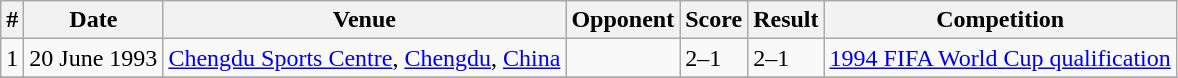<table class="wikitable">
<tr>
<th>#</th>
<th>Date</th>
<th>Venue</th>
<th>Opponent</th>
<th>Score</th>
<th>Result</th>
<th>Competition</th>
</tr>
<tr>
<td>1</td>
<td>20 June 1993</td>
<td><a href='#'>Chengdu Sports Centre</a>, <a href='#'>Chengdu</a>, <a href='#'>China</a></td>
<td></td>
<td>2–1</td>
<td>2–1</td>
<td><a href='#'>1994 FIFA World Cup qualification</a></td>
</tr>
<tr>
</tr>
</table>
